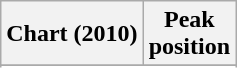<table class="wikitable sortable">
<tr>
<th>Chart (2010)</th>
<th>Peak<br>position</th>
</tr>
<tr>
</tr>
<tr>
</tr>
<tr>
</tr>
</table>
